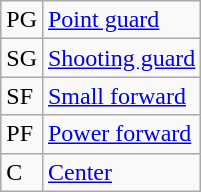<table class="wikitable">
<tr>
<td>PG</td>
<td><a href='#'>Point guard</a></td>
</tr>
<tr>
<td>SG</td>
<td><a href='#'>Shooting guard</a></td>
</tr>
<tr>
<td>SF</td>
<td><a href='#'>Small forward</a></td>
</tr>
<tr>
<td>PF</td>
<td><a href='#'>Power forward</a></td>
</tr>
<tr>
<td>C</td>
<td><a href='#'>Center</a></td>
</tr>
</table>
